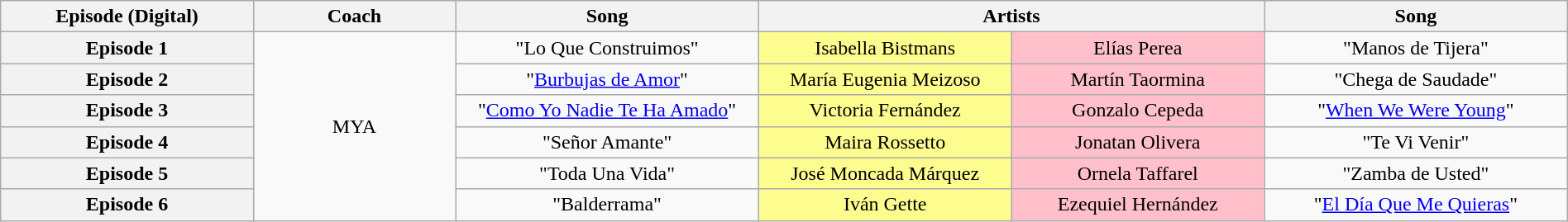<table class="wikitable" style="text-align: center; width:100%">
<tr>
<th style="width:15%">Episode (Digital)</th>
<th style="width:12%">Coach</th>
<th style="width:18%">Song</th>
<th style="width:30%" colspan="2">Artists</th>
<th style="width:18%">Song</th>
</tr>
<tr>
<th>Episode 1<br></th>
<td rowspan="6">MYA</td>
<td>"Lo Que Construimos"</td>
<td style="background:#fdfc8f; width:15%">Isabella Bistmans</td>
<td style="background:pink; width:15%">Elías Perea</td>
<td>"Manos de Tijera"</td>
</tr>
<tr>
<th>Episode 2<br></th>
<td>"<a href='#'>Burbujas de Amor</a>"</td>
<td style="background:#fdfc8f; width:15%">María Eugenia Meizoso</td>
<td style="background:pink; width:15%">Martín Taormina</td>
<td>"Chega de Saudade"</td>
</tr>
<tr>
<th>Episode 3<br></th>
<td>"<a href='#'>Como Yo Nadie Te Ha Amado</a>"</td>
<td style="background:#fdfc8f; width:15%">Victoria Fernández</td>
<td style="background:pink; width:15%">Gonzalo Cepeda</td>
<td>"<a href='#'>When We Were Young</a>"</td>
</tr>
<tr>
<th>Episode 4<br></th>
<td>"Señor Amante"</td>
<td style="background:#fdfc8f; width:15%">Maira Rossetto</td>
<td style="background:pink; width:15%">Jonatan Olivera</td>
<td>"Te Vi Venir"</td>
</tr>
<tr>
<th>Episode 5<br></th>
<td>"Toda Una Vida"</td>
<td style="background:#fdfc8f; width:15%">José Moncada Márquez</td>
<td style="background:pink; width:15%">Ornela Taffarel</td>
<td>"Zamba de Usted"</td>
</tr>
<tr>
<th>Episode 6<br></th>
<td>"Balderrama"</td>
<td style="background:#fdfc8f; width:15%">Iván Gette</td>
<td style="background:pink; width:15%">Ezequiel Hernández</td>
<td>"<a href='#'>El Día Que Me Quieras</a>"</td>
</tr>
</table>
